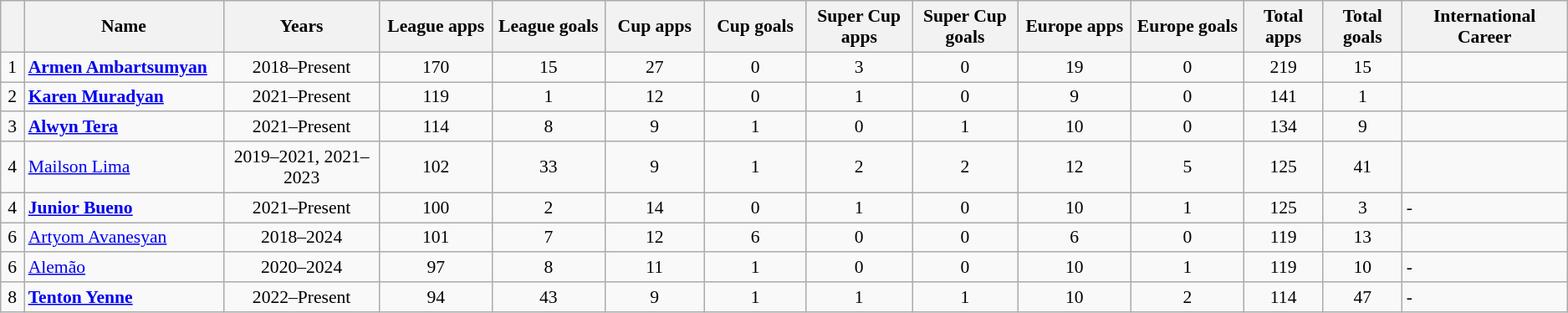<table class="wikitable sortable"  style="text-align:center; font-size:90%; ">
<tr>
<th width=20px></th>
<th width=250px>Name</th>
<th width=250px>Years</th>
<th width=150px>League apps</th>
<th width=150px>League goals</th>
<th width=150px>Cup apps</th>
<th width=150px>Cup goals</th>
<th width=150px>Super Cup apps</th>
<th width=150px>Super Cup goals</th>
<th width=150px>Europe apps</th>
<th width=150px>Europe goals</th>
<th width=100px>Total apps</th>
<th width=100px>Total goals</th>
<th width=200px>International Career</th>
</tr>
<tr>
<td>1</td>
<td align="left"> <strong><a href='#'>Armen Ambartsumyan</a></strong></td>
<td>2018–Present</td>
<td>170</td>
<td>15</td>
<td>27</td>
<td>0</td>
<td>3</td>
<td>0</td>
<td>19</td>
<td>0</td>
<td>219</td>
<td>15</td>
<td align=left></td>
</tr>
<tr>
<td>2</td>
<td align="left"> <strong><a href='#'>Karen Muradyan</a></strong></td>
<td>2021–Present</td>
<td>119</td>
<td>1</td>
<td>12</td>
<td>0</td>
<td>1</td>
<td>0</td>
<td>9</td>
<td>0</td>
<td>141</td>
<td>1</td>
<td align=left></td>
</tr>
<tr>
<td>3</td>
<td align="left"> <strong><a href='#'>Alwyn Tera</a></strong></td>
<td>2021–Present</td>
<td>114</td>
<td>8</td>
<td>9</td>
<td>1</td>
<td>0</td>
<td>1</td>
<td>10</td>
<td>0</td>
<td>134</td>
<td>9</td>
<td align=left></td>
</tr>
<tr>
<td>4</td>
<td align="left"> <a href='#'>Mailson Lima</a></td>
<td>2019–2021, 2021–2023</td>
<td>102</td>
<td>33</td>
<td>9</td>
<td>1</td>
<td>2</td>
<td>2</td>
<td>12</td>
<td>5</td>
<td>125</td>
<td>41</td>
<td align=left></td>
</tr>
<tr>
<td>4</td>
<td align="left"> <strong><a href='#'>Junior Bueno</a></strong></td>
<td>2021–Present</td>
<td>100</td>
<td>2</td>
<td>14</td>
<td>0</td>
<td>1</td>
<td>0</td>
<td>10</td>
<td>1</td>
<td>125</td>
<td>3</td>
<td align=left>-</td>
</tr>
<tr>
<td>6</td>
<td align="left"> <a href='#'>Artyom Avanesyan</a></td>
<td>2018–2024</td>
<td>101</td>
<td>7</td>
<td>12</td>
<td>6</td>
<td>0</td>
<td>0</td>
<td>6</td>
<td>0</td>
<td>119</td>
<td>13</td>
<td align=left></td>
</tr>
<tr>
<td>6</td>
<td align="left"> <a href='#'>Alemão</a></td>
<td>2020–2024</td>
<td>97</td>
<td>8</td>
<td>11</td>
<td>1</td>
<td>0</td>
<td>0</td>
<td>10</td>
<td>1</td>
<td>119</td>
<td>10</td>
<td align=left>-</td>
</tr>
<tr>
<td>8</td>
<td align="left"> <strong><a href='#'>Tenton Yenne</a></strong></td>
<td>2022–Present</td>
<td>94</td>
<td>43</td>
<td>9</td>
<td>1</td>
<td>1</td>
<td>1</td>
<td>10</td>
<td>2</td>
<td>114</td>
<td>47</td>
<td align=left>-</td>
</tr>
</table>
